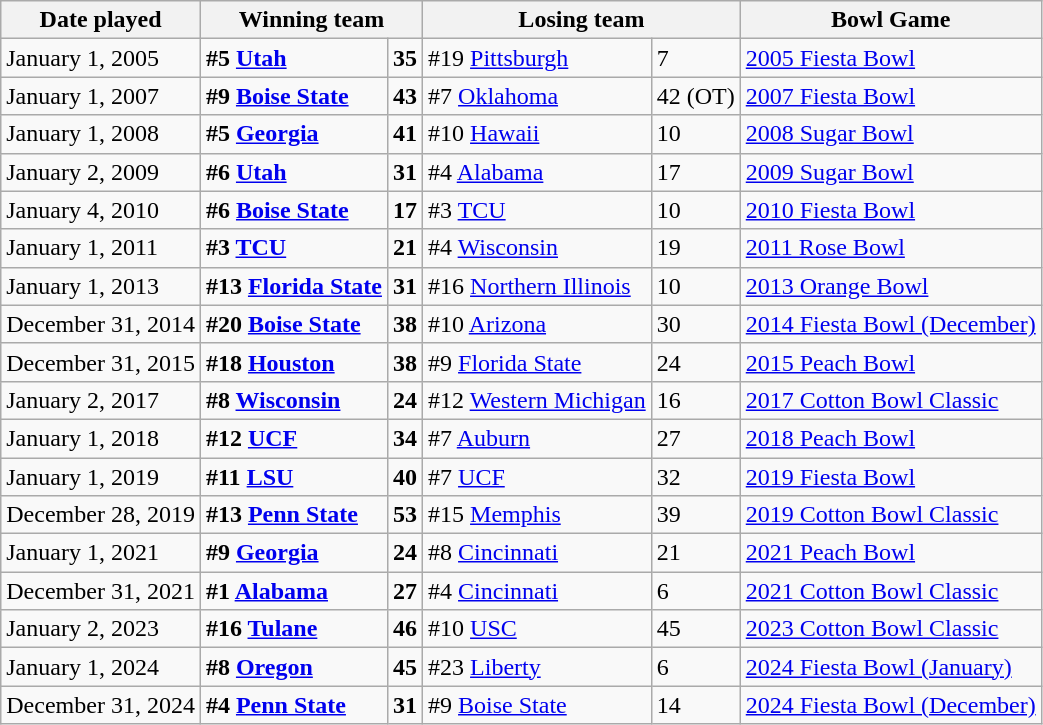<table class="wikitable">
<tr>
<th>Date played</th>
<th colspan="2">Winning team</th>
<th colspan="2">Losing team</th>
<th>Bowl Game</th>
</tr>
<tr>
<td>January 1, 2005</td>
<td><strong>#5 <a href='#'>Utah</a></strong></td>
<td><strong>35</strong></td>
<td>#19 <a href='#'>Pittsburgh</a></td>
<td>7</td>
<td><a href='#'>2005 Fiesta Bowl</a></td>
</tr>
<tr>
<td>January 1, 2007</td>
<td><strong>#9 <a href='#'>Boise State</a></strong></td>
<td><strong>43</strong></td>
<td>#7 <a href='#'>Oklahoma</a></td>
<td>42 (OT)</td>
<td><a href='#'>2007 Fiesta Bowl</a></td>
</tr>
<tr>
<td>January 1, 2008</td>
<td><strong>#5 <a href='#'>Georgia</a></strong></td>
<td><strong>41</strong></td>
<td>#10 <a href='#'>Hawaii</a></td>
<td>10</td>
<td><a href='#'>2008 Sugar Bowl</a></td>
</tr>
<tr>
<td>January 2, 2009</td>
<td><strong>#6 <a href='#'>Utah</a></strong></td>
<td><strong>31</strong></td>
<td>#4 <a href='#'>Alabama</a></td>
<td>17</td>
<td><a href='#'>2009 Sugar Bowl</a></td>
</tr>
<tr>
<td>January 4, 2010</td>
<td><strong>#6 <a href='#'>Boise State</a></strong></td>
<td><strong>17</strong></td>
<td>#3 <a href='#'>TCU</a></td>
<td>10</td>
<td><a href='#'>2010 Fiesta Bowl</a></td>
</tr>
<tr>
<td>January 1, 2011</td>
<td><strong>#3 <a href='#'>TCU</a></strong></td>
<td><strong>21</strong></td>
<td>#4 <a href='#'>Wisconsin</a></td>
<td>19</td>
<td><a href='#'>2011 Rose Bowl</a></td>
</tr>
<tr>
<td>January 1, 2013</td>
<td><strong>#13 <a href='#'>Florida State</a></strong></td>
<td><strong>31</strong></td>
<td>#16 <a href='#'>Northern Illinois</a></td>
<td>10</td>
<td><a href='#'>2013 Orange Bowl</a></td>
</tr>
<tr>
<td>December 31, 2014</td>
<td><strong>#20 <a href='#'>Boise State</a></strong></td>
<td><strong>38</strong></td>
<td>#10 <a href='#'>Arizona</a></td>
<td>30</td>
<td><a href='#'>2014 Fiesta Bowl (December)</a></td>
</tr>
<tr>
<td>December 31, 2015</td>
<td><strong>#18 <a href='#'>Houston</a></strong></td>
<td><strong>38</strong></td>
<td>#9 <a href='#'>Florida State</a></td>
<td>24</td>
<td><a href='#'>2015 Peach Bowl</a></td>
</tr>
<tr>
<td>January 2, 2017</td>
<td><strong>#8 <a href='#'>Wisconsin</a></strong></td>
<td><strong>24</strong></td>
<td>#12 <a href='#'>Western Michigan</a></td>
<td>16</td>
<td><a href='#'>2017 Cotton Bowl Classic</a></td>
</tr>
<tr>
<td>January 1, 2018</td>
<td><strong>#12 <a href='#'>UCF</a></strong></td>
<td><strong>34</strong></td>
<td>#7 <a href='#'>Auburn</a></td>
<td>27</td>
<td><a href='#'>2018 Peach Bowl</a></td>
</tr>
<tr>
<td>January 1, 2019</td>
<td><strong>#11 <a href='#'>LSU</a></strong></td>
<td><strong>40</strong></td>
<td>#7 <a href='#'>UCF</a></td>
<td>32</td>
<td><a href='#'>2019 Fiesta Bowl</a></td>
</tr>
<tr>
<td>December 28, 2019</td>
<td><strong>#13 <a href='#'>Penn State</a></strong></td>
<td><strong>53</strong></td>
<td>#15 <a href='#'>Memphis</a></td>
<td>39</td>
<td><a href='#'>2019 Cotton Bowl Classic</a></td>
</tr>
<tr>
<td>January 1, 2021</td>
<td><strong>#9 <a href='#'>Georgia</a></strong></td>
<td><strong>24</strong></td>
<td>#8 <a href='#'>Cincinnati</a></td>
<td>21</td>
<td><a href='#'>2021 Peach Bowl</a></td>
</tr>
<tr>
<td>December 31, 2021</td>
<td><strong>#1 <a href='#'>Alabama</a></strong></td>
<td><strong>27</strong></td>
<td>#4 <a href='#'>Cincinnati</a></td>
<td>6</td>
<td><a href='#'>2021 Cotton Bowl Classic</a></td>
</tr>
<tr>
<td>January 2, 2023</td>
<td><strong>#16 <a href='#'>Tulane</a></strong></td>
<td><strong>46</strong></td>
<td>#10 <a href='#'>USC</a></td>
<td>45</td>
<td><a href='#'>2023 Cotton Bowl Classic</a></td>
</tr>
<tr>
<td>January 1, 2024</td>
<td><strong>#8 <a href='#'>Oregon</a></strong></td>
<td><strong>45</strong></td>
<td>#23 <a href='#'>Liberty</a></td>
<td>6</td>
<td><a href='#'>2024 Fiesta Bowl (January)</a></td>
</tr>
<tr>
<td>December 31, 2024</td>
<td><strong>#4 <a href='#'>Penn  State</a> </strong></td>
<td><strong>31</strong></td>
<td>#9 <a href='#'>Boise State</a></td>
<td>14</td>
<td><a href='#'>2024 Fiesta Bowl (December)</a></td>
</tr>
</table>
